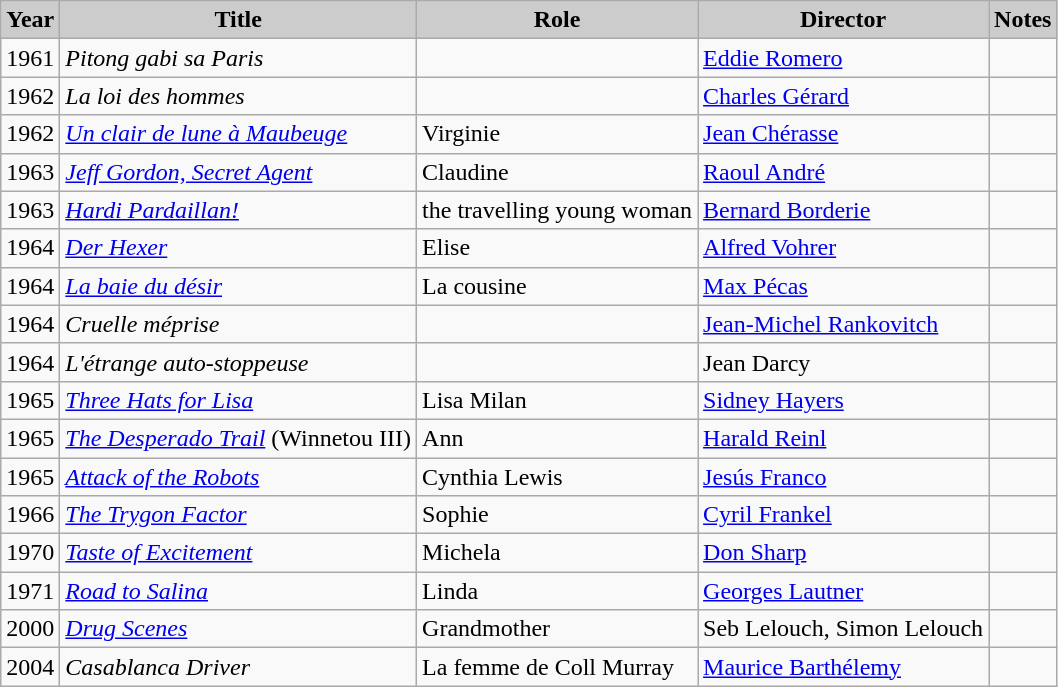<table class="wikitable">
<tr>
<th style="background: #CCCCCC;">Year</th>
<th style="background: #CCCCCC;">Title</th>
<th style="background: #CCCCCC;">Role</th>
<th style="background: #CCCCCC;">Director</th>
<th style="background: #CCCCCC;">Notes</th>
</tr>
<tr>
<td>1961</td>
<td><em>Pitong gabi sa Paris</em></td>
<td></td>
<td><a href='#'>Eddie Romero</a></td>
<td></td>
</tr>
<tr>
<td>1962</td>
<td><em>La loi des hommes</em></td>
<td></td>
<td><a href='#'>Charles Gérard</a></td>
<td></td>
</tr>
<tr>
<td>1962</td>
<td><em><a href='#'>Un clair de lune à Maubeuge</a></em></td>
<td>Virginie</td>
<td><a href='#'>Jean Chérasse</a></td>
<td></td>
</tr>
<tr>
<td>1963</td>
<td><em><a href='#'>Jeff Gordon, Secret Agent</a></em></td>
<td>Claudine</td>
<td><a href='#'>Raoul André</a></td>
<td></td>
</tr>
<tr>
<td>1963</td>
<td><em><a href='#'>Hardi Pardaillan!</a></em></td>
<td>the travelling young woman</td>
<td><a href='#'>Bernard Borderie</a></td>
<td></td>
</tr>
<tr>
<td>1964</td>
<td><em><a href='#'>Der Hexer</a></em></td>
<td>Elise</td>
<td><a href='#'>Alfred Vohrer</a></td>
<td></td>
</tr>
<tr>
<td>1964</td>
<td><em><a href='#'>La baie du désir</a></em></td>
<td>La cousine</td>
<td><a href='#'>Max Pécas</a></td>
<td></td>
</tr>
<tr>
<td>1964</td>
<td><em>Cruelle méprise</em></td>
<td></td>
<td><a href='#'>Jean-Michel Rankovitch</a></td>
<td></td>
</tr>
<tr>
<td>1964</td>
<td><em>L'étrange auto-stoppeuse</em></td>
<td></td>
<td>Jean Darcy</td>
<td></td>
</tr>
<tr>
<td>1965</td>
<td><em><a href='#'>Three Hats for Lisa</a></em></td>
<td>Lisa Milan</td>
<td><a href='#'>Sidney Hayers</a></td>
<td></td>
</tr>
<tr>
<td>1965</td>
<td><em><a href='#'>The Desperado Trail</a></em> (Winnetou III)</td>
<td>Ann</td>
<td><a href='#'>Harald Reinl</a></td>
<td></td>
</tr>
<tr>
<td>1965</td>
<td><em><a href='#'>Attack of the Robots</a></em></td>
<td>Cynthia Lewis</td>
<td><a href='#'>Jesús Franco</a></td>
<td></td>
</tr>
<tr>
<td>1966</td>
<td><em><a href='#'>The Trygon Factor</a></em></td>
<td>Sophie</td>
<td><a href='#'>Cyril Frankel</a></td>
<td></td>
</tr>
<tr>
<td>1970</td>
<td><em><a href='#'>Taste of Excitement</a></em></td>
<td>Michela</td>
<td><a href='#'>Don Sharp</a></td>
<td></td>
</tr>
<tr>
<td>1971</td>
<td><em><a href='#'>Road to Salina</a></em></td>
<td>Linda</td>
<td><a href='#'>Georges Lautner</a></td>
<td></td>
</tr>
<tr>
<td>2000</td>
<td><em><a href='#'>Drug Scenes</a></em></td>
<td>Grandmother</td>
<td>Seb Lelouch, Simon Lelouch</td>
<td></td>
</tr>
<tr>
<td>2004</td>
<td><em>Casablanca Driver</em></td>
<td>La femme de Coll Murray</td>
<td><a href='#'>Maurice Barthélemy</a></td>
<td></td>
</tr>
</table>
